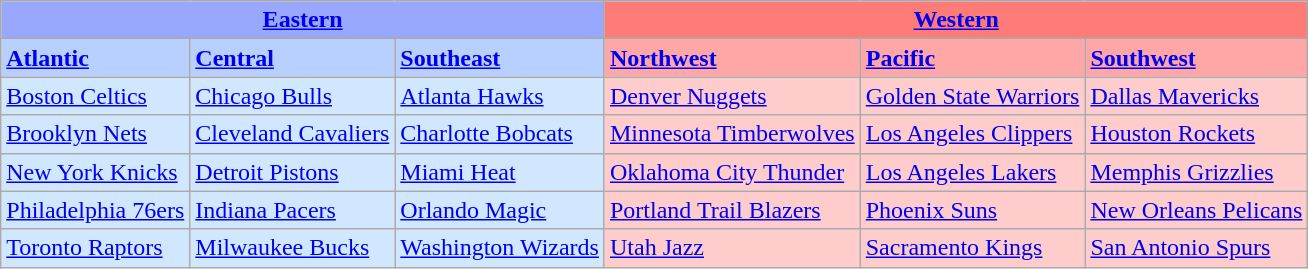<table class="wikitable">
<tr>
<th colspan="3" style="background-color: #99A8FF;"><a href='#'>Eastern</a></th>
<th colspan="3" style="background-color: #FF7B77;"><a href='#'>Western</a></th>
</tr>
<tr>
<td style="background-color: #B7D0FF;"><strong><a href='#'>Atlantic</a></strong></td>
<td style="background-color: #B7D0FF;"><strong><a href='#'>Central</a></strong></td>
<td style="background-color: #B7D0FF;"><strong><a href='#'>Southeast</a></strong></td>
<td style="background-color: #FFA7A7;"><strong><a href='#'>Northwest</a></strong></td>
<td style="background-color: #FFA7A7;"><strong><a href='#'>Pacific</a></strong></td>
<td style="background-color: #FFA7A7;"><strong><a href='#'>Southwest</a></strong></td>
</tr>
<tr>
<td style="background-color: #D0E7FF;"><a href='#'>Boston Celtics</a></td>
<td style="background-color: #D0E7FF;"><a href='#'>Chicago Bulls</a></td>
<td style="background-color: #D0E7FF;"><a href='#'>Atlanta Hawks</a></td>
<td style="background-color: #FFCCCC;"><a href='#'>Denver Nuggets</a></td>
<td style="background-color: #FFCCCC;"><a href='#'>Golden State Warriors</a></td>
<td style="background-color: #FFCCCC;"><a href='#'>Dallas Mavericks</a></td>
</tr>
<tr>
<td style="background-color: #D0E7FF;"><a href='#'>Brooklyn Nets</a></td>
<td style="background-color: #D0E7FF;"><a href='#'>Cleveland Cavaliers</a></td>
<td style="background-color: #D0E7FF;"><a href='#'>Charlotte Bobcats</a></td>
<td style="background-color: #FFCCCC;"><a href='#'>Minnesota Timberwolves</a></td>
<td style="background-color: #FFCCCC;"><a href='#'>Los Angeles Clippers</a></td>
<td style="background-color: #FFCCCC;"><a href='#'>Houston Rockets</a></td>
</tr>
<tr>
<td style="background-color: #D0E7FF;"><a href='#'>New York Knicks</a></td>
<td style="background-color: #D0E7FF;"><a href='#'>Detroit Pistons</a></td>
<td style="background-color: #D0E7FF;"><a href='#'>Miami Heat</a></td>
<td style="background-color: #FFCCCC;"><a href='#'>Oklahoma City Thunder</a></td>
<td style="background-color: #FFCCCC;"><a href='#'>Los Angeles Lakers</a></td>
<td style="background-color: #FFCCCC;"><a href='#'>Memphis Grizzlies</a></td>
</tr>
<tr>
<td style="background-color: #D0E7FF;"><a href='#'>Philadelphia 76ers</a></td>
<td style="background-color: #D0E7FF;"><a href='#'>Indiana Pacers</a></td>
<td style="background-color: #D0E7FF;"><a href='#'>Orlando Magic</a></td>
<td style="background-color: #FFCCCC;"><a href='#'>Portland Trail Blazers</a></td>
<td style="background-color: #FFCCCC;"><a href='#'>Phoenix Suns</a></td>
<td style="background-color: #FFCCCC;"><a href='#'>New Orleans Pelicans</a></td>
</tr>
<tr>
<td style="background-color: #D0E7FF;"><a href='#'>Toronto Raptors</a></td>
<td style="background-color: #D0E7FF;"><a href='#'>Milwaukee Bucks</a></td>
<td style="background-color: #D0E7FF;"><a href='#'>Washington Wizards</a></td>
<td style="background-color: #FFCCCC;"><a href='#'>Utah Jazz</a></td>
<td style="background-color: #FFCCCC;"><a href='#'>Sacramento Kings</a></td>
<td style="background-color: #FFCCCC;"><a href='#'>San Antonio Spurs</a></td>
</tr>
</table>
